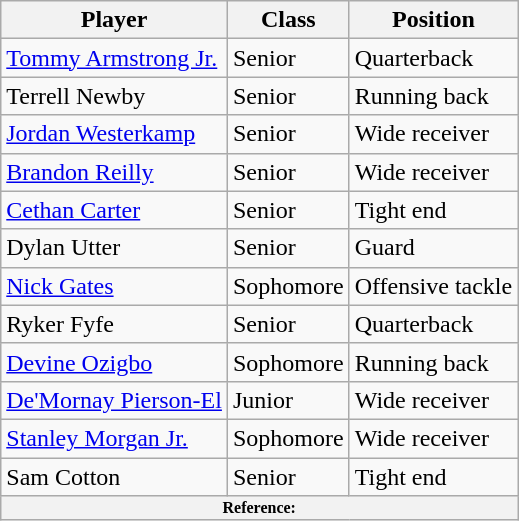<table class="wikitable sortable">
<tr>
<th>Player</th>
<th>Class</th>
<th>Position</th>
</tr>
<tr>
<td><a href='#'>Tommy Armstrong Jr.</a></td>
<td>Senior</td>
<td>Quarterback</td>
</tr>
<tr>
<td>Terrell Newby</td>
<td>Senior</td>
<td>Running back</td>
</tr>
<tr>
<td><a href='#'>Jordan Westerkamp</a></td>
<td>Senior</td>
<td>Wide receiver</td>
</tr>
<tr>
<td><a href='#'>Brandon Reilly</a></td>
<td>Senior</td>
<td>Wide receiver</td>
</tr>
<tr>
<td><a href='#'>Cethan Carter</a></td>
<td>Senior</td>
<td>Tight end</td>
</tr>
<tr>
<td>Dylan Utter</td>
<td>Senior</td>
<td>Guard</td>
</tr>
<tr>
<td><a href='#'>Nick Gates</a></td>
<td>Sophomore</td>
<td>Offensive tackle</td>
</tr>
<tr>
<td>Ryker Fyfe</td>
<td>Senior</td>
<td>Quarterback</td>
</tr>
<tr>
<td><a href='#'>Devine Ozigbo</a></td>
<td>Sophomore</td>
<td>Running back</td>
</tr>
<tr>
<td><a href='#'>De'Mornay Pierson-El</a></td>
<td>Junior</td>
<td>Wide receiver</td>
</tr>
<tr>
<td><a href='#'>Stanley Morgan Jr.</a></td>
<td>Sophomore</td>
<td>Wide receiver</td>
</tr>
<tr>
<td>Sam Cotton</td>
<td>Senior</td>
<td>Tight end</td>
</tr>
<tr>
<th colspan="3"  style="font-size:8pt; text-align:center;"><strong>Reference:</strong></th>
</tr>
</table>
